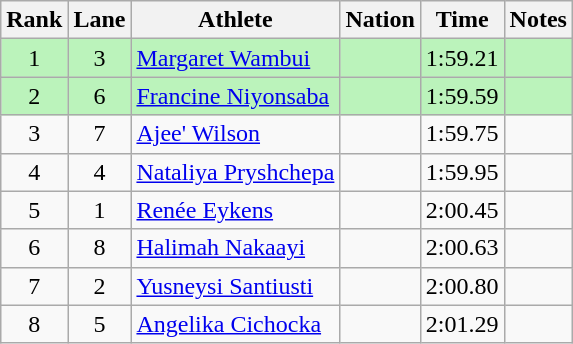<table class="wikitable sortable" style="text-align:center">
<tr>
<th>Rank</th>
<th>Lane</th>
<th>Athlete</th>
<th>Nation</th>
<th>Time</th>
<th>Notes</th>
</tr>
<tr bgcolor=#bbf3bb>
<td>1</td>
<td>3</td>
<td align=left><a href='#'>Margaret Wambui</a></td>
<td align=left></td>
<td>1:59.21</td>
<td></td>
</tr>
<tr bgcolor=#bbf3bb>
<td>2</td>
<td>6</td>
<td align=left><a href='#'>Francine Niyonsaba</a></td>
<td align=left></td>
<td>1:59.59</td>
<td></td>
</tr>
<tr>
<td>3</td>
<td>7</td>
<td align=left><a href='#'>Ajee' Wilson</a></td>
<td align=left></td>
<td>1:59.75</td>
<td></td>
</tr>
<tr>
<td>4</td>
<td>4</td>
<td align=left><a href='#'>Nataliya Pryshchepa</a></td>
<td align=left></td>
<td>1:59.95</td>
<td></td>
</tr>
<tr>
<td>5</td>
<td>1</td>
<td align=left><a href='#'>Renée Eykens</a></td>
<td align=left></td>
<td>2:00.45</td>
<td></td>
</tr>
<tr>
<td>6</td>
<td>8</td>
<td align=left><a href='#'>Halimah Nakaayi</a></td>
<td align=left></td>
<td>2:00.63</td>
<td></td>
</tr>
<tr>
<td>7</td>
<td>2</td>
<td align=left><a href='#'>Yusneysi Santiusti</a></td>
<td align=left></td>
<td>2:00.80</td>
<td></td>
</tr>
<tr>
<td>8</td>
<td>5</td>
<td align=left><a href='#'>Angelika Cichocka</a></td>
<td align=left></td>
<td>2:01.29</td>
<td></td>
</tr>
</table>
